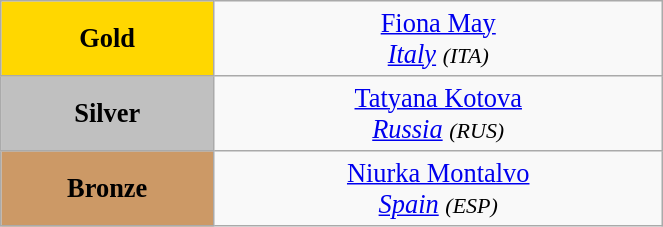<table class="wikitable" style=" text-align:center; font-size:110%;" width="35%">
<tr>
<td bgcolor="gold"><strong>Gold</strong></td>
<td> <a href='#'>Fiona May</a><br><em><a href='#'>Italy</a> <small>(ITA)</small></em></td>
</tr>
<tr>
<td bgcolor="silver"><strong>Silver</strong></td>
<td> <a href='#'>Tatyana Kotova</a><br><em><a href='#'>Russia</a> <small>(RUS)</small></em></td>
</tr>
<tr>
<td bgcolor="CC9966"><strong>Bronze</strong></td>
<td> <a href='#'>Niurka Montalvo</a><br><em><a href='#'>Spain</a> <small>(ESP)</small></em></td>
</tr>
</table>
